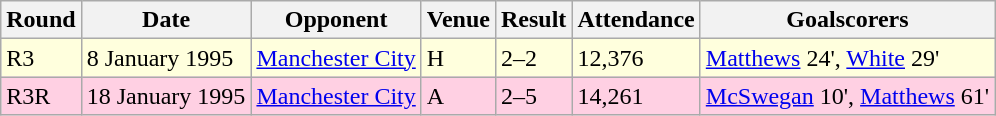<table class="wikitable">
<tr>
<th>Round</th>
<th>Date</th>
<th>Opponent</th>
<th>Venue</th>
<th>Result</th>
<th>Attendance</th>
<th>Goalscorers</th>
</tr>
<tr style="background-color: #ffffdd;">
<td>R3</td>
<td>8 January 1995</td>
<td><a href='#'>Manchester City</a></td>
<td>H</td>
<td>2–2</td>
<td>12,376</td>
<td><a href='#'>Matthews</a> 24', <a href='#'>White</a> 29'</td>
</tr>
<tr style="background-color: #ffd0e3;">
<td>R3R</td>
<td>18 January 1995</td>
<td><a href='#'>Manchester City</a></td>
<td>A</td>
<td>2–5</td>
<td>14,261</td>
<td><a href='#'>McSwegan</a> 10', <a href='#'>Matthews</a> 61'</td>
</tr>
</table>
